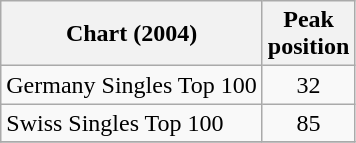<table class="wikitable">
<tr>
<th align="center">Chart (2004)</th>
<th align="center">Peak<br>position</th>
</tr>
<tr>
<td align="left">Germany Singles Top 100</td>
<td align="center">32</td>
</tr>
<tr>
<td align="left">Swiss Singles Top 100</td>
<td align="center">85</td>
</tr>
<tr>
</tr>
</table>
